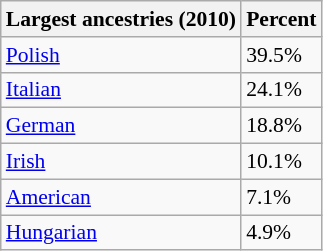<table class="wikitable sortable collapsible" style="font-size: 90%;">
<tr>
<th>Largest ancestries (2010)</th>
<th>Percent</th>
</tr>
<tr>
<td><a href='#'>Polish</a> </td>
<td>39.5%</td>
</tr>
<tr>
<td><a href='#'>Italian</a> </td>
<td>24.1%</td>
</tr>
<tr>
<td><a href='#'>German</a> </td>
<td>18.8%</td>
</tr>
<tr>
<td><a href='#'>Irish</a> </td>
<td>10.1%</td>
</tr>
<tr>
<td><a href='#'>American</a> </td>
<td>7.1%</td>
</tr>
<tr>
<td><a href='#'>Hungarian</a> </td>
<td>4.9%</td>
</tr>
</table>
